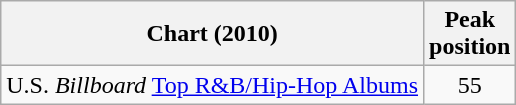<table class="wikitable">
<tr>
<th>Chart (2010)</th>
<th>Peak<br>position</th>
</tr>
<tr>
<td>U.S. <em>Billboard</em> <a href='#'>Top R&B/Hip-Hop Albums</a></td>
<td style="text-align:center;">55</td>
</tr>
</table>
